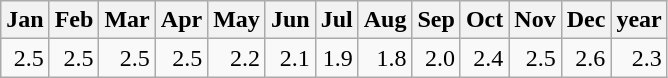<table class="wikitable" style="text-align:right;">
<tr>
<th>Jan</th>
<th>Feb</th>
<th>Mar</th>
<th>Apr</th>
<th>May</th>
<th>Jun</th>
<th>Jul</th>
<th>Aug</th>
<th>Sep</th>
<th>Oct</th>
<th>Nov</th>
<th>Dec</th>
<th>year</th>
</tr>
<tr>
<td>2.5</td>
<td>2.5</td>
<td>2.5</td>
<td>2.5</td>
<td>2.2</td>
<td>2.1</td>
<td>1.9</td>
<td>1.8</td>
<td>2.0</td>
<td>2.4</td>
<td>2.5</td>
<td>2.6</td>
<td>2.3</td>
</tr>
</table>
